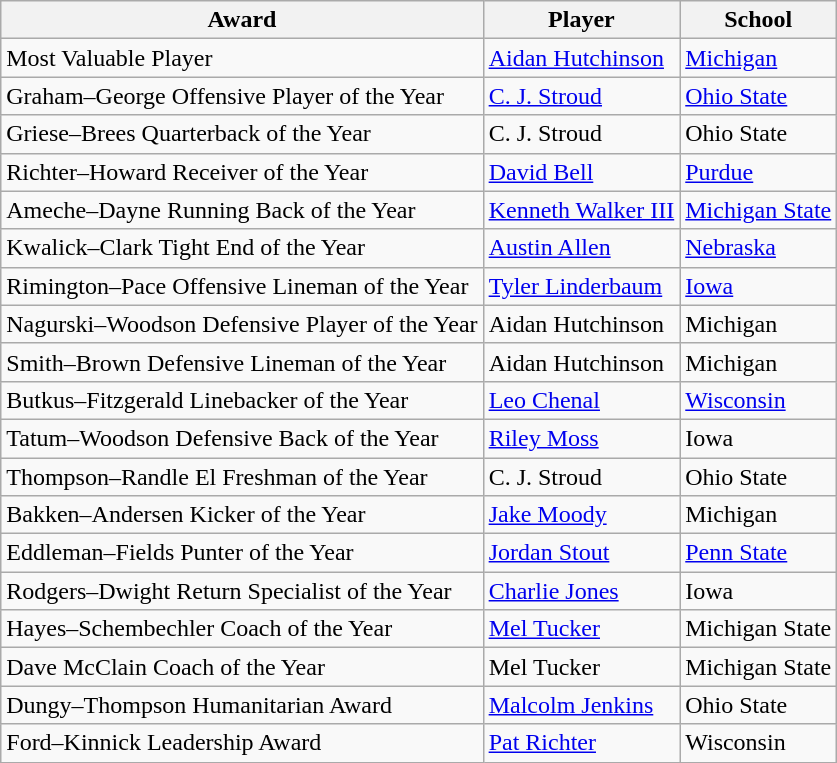<table class="wikitable sortable">
<tr>
<th>Award</th>
<th>Player</th>
<th>School</th>
</tr>
<tr>
<td>Most Valuable Player</td>
<td><a href='#'>Aidan Hutchinson</a></td>
<td><a href='#'>Michigan</a></td>
</tr>
<tr>
<td>Graham–George Offensive Player of the Year</td>
<td><a href='#'>C. J. Stroud</a></td>
<td><a href='#'>Ohio State</a></td>
</tr>
<tr>
<td>Griese–Brees Quarterback of the Year</td>
<td>C. J. Stroud</td>
<td>Ohio State</td>
</tr>
<tr>
<td>Richter–Howard Receiver of the Year</td>
<td><a href='#'>David Bell</a></td>
<td><a href='#'>Purdue</a></td>
</tr>
<tr>
<td>Ameche–Dayne Running Back of the Year</td>
<td><a href='#'>Kenneth Walker III</a></td>
<td><a href='#'>Michigan State</a></td>
</tr>
<tr>
<td>Kwalick–Clark Tight End of the Year</td>
<td><a href='#'>Austin Allen</a></td>
<td><a href='#'>Nebraska</a></td>
</tr>
<tr>
<td>Rimington–Pace Offensive Lineman of the Year</td>
<td><a href='#'>Tyler Linderbaum</a></td>
<td><a href='#'>Iowa</a></td>
</tr>
<tr>
<td>Nagurski–Woodson Defensive Player of the Year</td>
<td>Aidan Hutchinson</td>
<td>Michigan</td>
</tr>
<tr>
<td>Smith–Brown Defensive Lineman of the Year</td>
<td>Aidan Hutchinson</td>
<td>Michigan</td>
</tr>
<tr>
<td>Butkus–Fitzgerald Linebacker of the Year</td>
<td><a href='#'>Leo Chenal</a></td>
<td><a href='#'>Wisconsin</a></td>
</tr>
<tr>
<td>Tatum–Woodson Defensive Back of the Year</td>
<td><a href='#'>Riley Moss</a></td>
<td>Iowa</td>
</tr>
<tr>
<td>Thompson–Randle El Freshman of the Year</td>
<td>C. J. Stroud</td>
<td>Ohio State</td>
</tr>
<tr>
<td>Bakken–Andersen Kicker of the Year</td>
<td><a href='#'>Jake Moody</a></td>
<td>Michigan</td>
</tr>
<tr>
<td>Eddleman–Fields Punter of the Year</td>
<td><a href='#'>Jordan Stout</a></td>
<td><a href='#'>Penn State</a></td>
</tr>
<tr>
<td>Rodgers–Dwight Return Specialist of the Year</td>
<td><a href='#'>Charlie Jones</a></td>
<td>Iowa</td>
</tr>
<tr>
<td>Hayes–Schembechler Coach of the Year</td>
<td><a href='#'>Mel Tucker</a></td>
<td>Michigan State</td>
</tr>
<tr>
<td>Dave McClain Coach of the Year</td>
<td>Mel Tucker</td>
<td>Michigan State</td>
</tr>
<tr>
<td>Dungy–Thompson Humanitarian Award</td>
<td><a href='#'>Malcolm Jenkins</a></td>
<td>Ohio State</td>
</tr>
<tr>
<td>Ford–Kinnick Leadership Award</td>
<td><a href='#'>Pat Richter</a></td>
<td>Wisconsin</td>
</tr>
</table>
